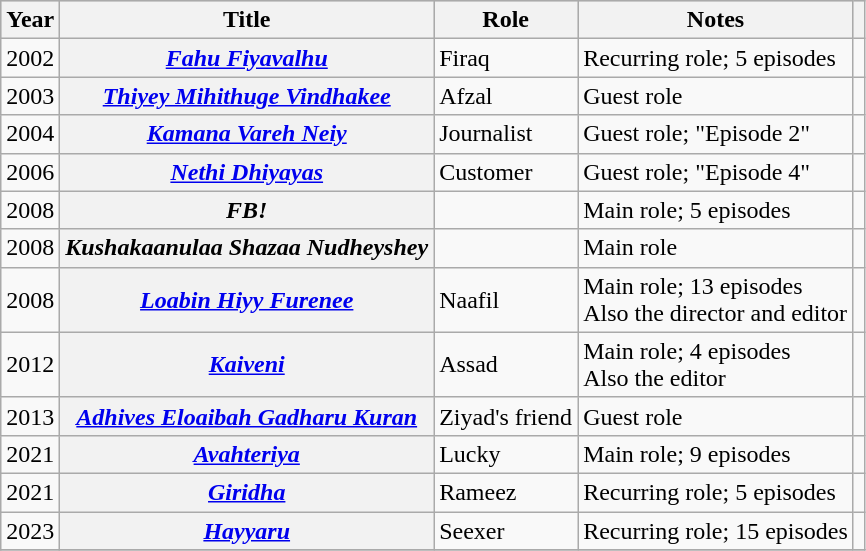<table class="wikitable sortable plainrowheaders">
<tr style="background:#ccc; text-align:center;">
<th scope="col">Year</th>
<th scope="col">Title</th>
<th scope="col">Role</th>
<th scope="col">Notes</th>
<th scope="col" class="unsortable"></th>
</tr>
<tr>
<td>2002</td>
<th scope="row"><em><a href='#'>Fahu Fiyavalhu</a></em></th>
<td>Firaq</td>
<td>Recurring role; 5 episodes</td>
<td style="text-align: center;"></td>
</tr>
<tr>
<td>2003</td>
<th scope="row"><em><a href='#'>Thiyey Mihithuge Vindhakee</a></em></th>
<td>Afzal</td>
<td>Guest role</td>
<td style="text-align: center;"></td>
</tr>
<tr>
<td>2004</td>
<th scope="row"><em><a href='#'>Kamana Vareh Neiy</a></em></th>
<td>Journalist</td>
<td>Guest role; "Episode 2"</td>
<td style="text-align: center;"></td>
</tr>
<tr>
<td>2006</td>
<th scope="row"><em><a href='#'>Nethi Dhiyayas</a></em></th>
<td>Customer</td>
<td>Guest role; "Episode 4"</td>
<td style="text-align: center;"></td>
</tr>
<tr>
<td>2008</td>
<th scope="row"><em>FB!</em></th>
<td></td>
<td>Main role; 5 episodes</td>
<td style="text-align: center;"></td>
</tr>
<tr>
<td>2008</td>
<th scope="row"><em>Kushakaanulaa Shazaa Nudheyshey</em></th>
<td></td>
<td>Main role</td>
<td style="text-align: center;"></td>
</tr>
<tr>
<td>2008</td>
<th scope="row"><em><a href='#'>Loabin Hiyy Furenee</a></em></th>
<td>Naafil</td>
<td>Main role; 13 episodes<br>Also the director and editor</td>
<td style="text-align: center;"></td>
</tr>
<tr>
<td>2012</td>
<th scope="row"><em><a href='#'>Kaiveni</a></em></th>
<td>Assad</td>
<td>Main role; 4 episodes<br>Also the editor</td>
<td style="text-align: center;"></td>
</tr>
<tr>
<td>2013</td>
<th scope="row"><em><a href='#'>Adhives Eloaibah Gadharu Kuran</a></em></th>
<td>Ziyad's friend</td>
<td>Guest role</td>
<td style="text-align: center;"></td>
</tr>
<tr>
<td>2021</td>
<th scope="row"><em><a href='#'>Avahteriya</a></em></th>
<td>Lucky</td>
<td>Main role; 9 episodes</td>
<td style="text-align: center;"></td>
</tr>
<tr>
<td>2021</td>
<th scope="row"><em><a href='#'>Giridha</a></em></th>
<td>Rameez</td>
<td>Recurring role; 5 episodes</td>
<td style="text-align: center;"></td>
</tr>
<tr>
<td>2023</td>
<th scope="row"><em><a href='#'>Hayyaru</a></em></th>
<td>Seexer</td>
<td>Recurring role; 15 episodes</td>
<td style="text-align:center;"></td>
</tr>
<tr>
</tr>
</table>
